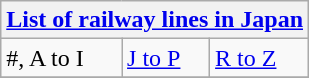<table class="wikitable">
<tr>
<th colspan=3><a href='#'>List of railway lines in Japan</a></th>
</tr>
<tr>
<td>#, A to I</td>
<td><a href='#'>J to P</a></td>
<td><a href='#'>R to Z</a></td>
</tr>
<tr>
</tr>
</table>
